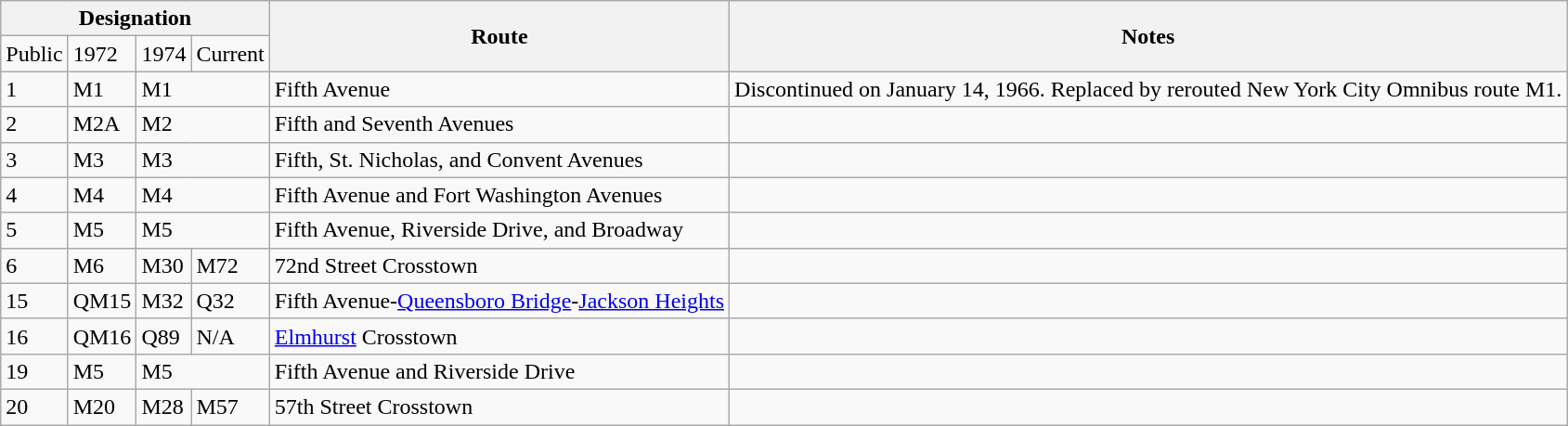<table class=wikitable>
<tr>
<th colspan="4">Designation</th>
<th rowspan=2>Route</th>
<th rowspan=2>Notes</th>
</tr>
<tr>
<td>Public</td>
<td>1972</td>
<td>1974</td>
<td>Current</td>
</tr>
<tr>
<td>1</td>
<td>M1</td>
<td colspan=2>M1</td>
<td>Fifth Avenue</td>
<td>Discontinued on January 14, 1966. Replaced by rerouted New York City Omnibus route M1.</td>
</tr>
<tr>
<td>2</td>
<td>M2A</td>
<td colspan=2>M2</td>
<td>Fifth and Seventh Avenues</td>
<td></td>
</tr>
<tr>
<td>3</td>
<td>M3</td>
<td colspan=2>M3</td>
<td>Fifth, St. Nicholas, and Convent Avenues</td>
<td></td>
</tr>
<tr>
<td>4</td>
<td>M4</td>
<td colspan=2>M4</td>
<td>Fifth Avenue and Fort Washington Avenues</td>
<td></td>
</tr>
<tr>
<td>5</td>
<td>M5</td>
<td colspan=2>M5</td>
<td>Fifth Avenue, Riverside Drive, and Broadway</td>
<td></td>
</tr>
<tr>
<td>6</td>
<td>M6</td>
<td>M30</td>
<td>M72</td>
<td>72nd Street Crosstown</td>
<td></td>
</tr>
<tr>
<td>15</td>
<td>QM15</td>
<td>M32</td>
<td>Q32</td>
<td>Fifth Avenue-<a href='#'>Queensboro Bridge</a>-<a href='#'>Jackson Heights</a></td>
<td></td>
</tr>
<tr>
<td>16</td>
<td>QM16</td>
<td>Q89</td>
<td>N/A</td>
<td><a href='#'>Elmhurst</a> Crosstown</td>
<td></td>
</tr>
<tr>
<td>19</td>
<td>M5</td>
<td colspan=2>M5</td>
<td>Fifth Avenue and Riverside Drive</td>
<td></td>
</tr>
<tr>
<td>20</td>
<td>M20</td>
<td>M28</td>
<td>M57</td>
<td>57th Street Crosstown</td>
<td></td>
</tr>
</table>
